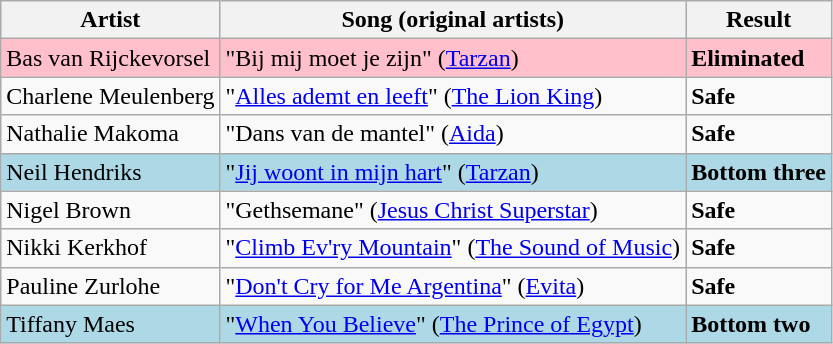<table class=wikitable>
<tr>
<th>Artist</th>
<th>Song (original artists)</th>
<th>Result</th>
</tr>
<tr style="background:pink;">
<td>Bas van Rijckevorsel</td>
<td>"Bij mij moet je zijn" (<a href='#'>Tarzan</a>)</td>
<td><strong>Eliminated</strong></td>
</tr>
<tr>
<td>Charlene Meulenberg</td>
<td>"<a href='#'>Alles ademt en leeft</a>" (<a href='#'>The Lion King</a>)</td>
<td><strong>Safe</strong></td>
</tr>
<tr>
<td>Nathalie Makoma</td>
<td>"Dans van de mantel" (<a href='#'>Aida</a>)</td>
<td><strong>Safe</strong></td>
</tr>
<tr style="background:lightblue;">
<td>Neil Hendriks</td>
<td>"<a href='#'>Jij woont in mijn hart</a>" (<a href='#'>Tarzan</a>)</td>
<td><strong>Bottom three</strong></td>
</tr>
<tr>
<td>Nigel Brown</td>
<td>"Gethsemane" (<a href='#'>Jesus Christ Superstar</a>)</td>
<td><strong>Safe</strong></td>
</tr>
<tr>
<td>Nikki Kerkhof</td>
<td>"<a href='#'>Climb Ev'ry Mountain</a>" (<a href='#'>The Sound of Music</a>)</td>
<td><strong>Safe</strong></td>
</tr>
<tr>
<td>Pauline Zurlohe</td>
<td>"<a href='#'>Don't Cry for Me Argentina</a>" (<a href='#'>Evita</a>)</td>
<td><strong>Safe</strong></td>
</tr>
<tr style="background:lightblue;">
<td>Tiffany Maes</td>
<td>"<a href='#'>When You Believe</a>" (<a href='#'>The Prince of Egypt</a>)</td>
<td><strong>Bottom two</strong></td>
</tr>
</table>
